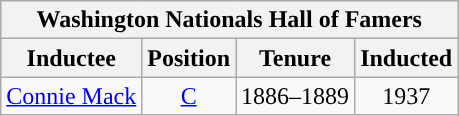<table class="wikitable" style="text-align:center">
<tr>
<th colspan=4>Washington Nationals Hall of Famers</th>
</tr>
<tr>
<th>Inductee</th>
<th>Position</th>
<th>Tenure</th>
<th>Inducted</th>
</tr>
<tr>
<td><a href='#'>Connie Mack</a></td>
<td><a href='#'>C</a></td>
<td>1886–1889</td>
<td>1937</td>
</tr>
</table>
